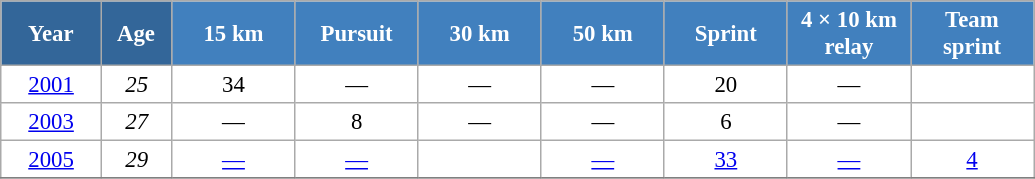<table class="wikitable" style="font-size:95%; text-align:center; border:grey solid 1px; border-collapse:collapse; background:#ffffff;">
<tr>
<th style="background-color:#369; color:white; width:60px;"> Year </th>
<th style="background-color:#369; color:white; width:40px;"> Age </th>
<th style="background-color:#4180be; color:white; width:75px;"> 15 km </th>
<th style="background-color:#4180be; color:white; width:75px;"> Pursuit </th>
<th style="background-color:#4180be; color:white; width:75px;"> 30 km </th>
<th style="background-color:#4180be; color:white; width:75px;"> 50 km </th>
<th style="background-color:#4180be; color:white; width:75px;"> Sprint </th>
<th style="background-color:#4180be; color:white; width:75px;"> 4 × 10 km <br> relay </th>
<th style="background-color:#4180be; color:white; width:75px;"> Team <br> sprint </th>
</tr>
<tr>
<td><a href='#'>2001</a></td>
<td><em>25</em></td>
<td>34</td>
<td>—</td>
<td>—</td>
<td>—</td>
<td>20</td>
<td>—</td>
<td></td>
</tr>
<tr>
<td><a href='#'>2003</a></td>
<td><em>27</em></td>
<td>—</td>
<td>8</td>
<td>—</td>
<td>—</td>
<td>6</td>
<td>—</td>
<td></td>
</tr>
<tr>
<td><a href='#'>2005</a></td>
<td><em>29</em></td>
<td><a href='#'>—</a></td>
<td><a href='#'>—</a></td>
<td></td>
<td><a href='#'>—</a></td>
<td><a href='#'>33</a></td>
<td><a href='#'>—</a></td>
<td><a href='#'>4</a></td>
</tr>
<tr>
</tr>
</table>
